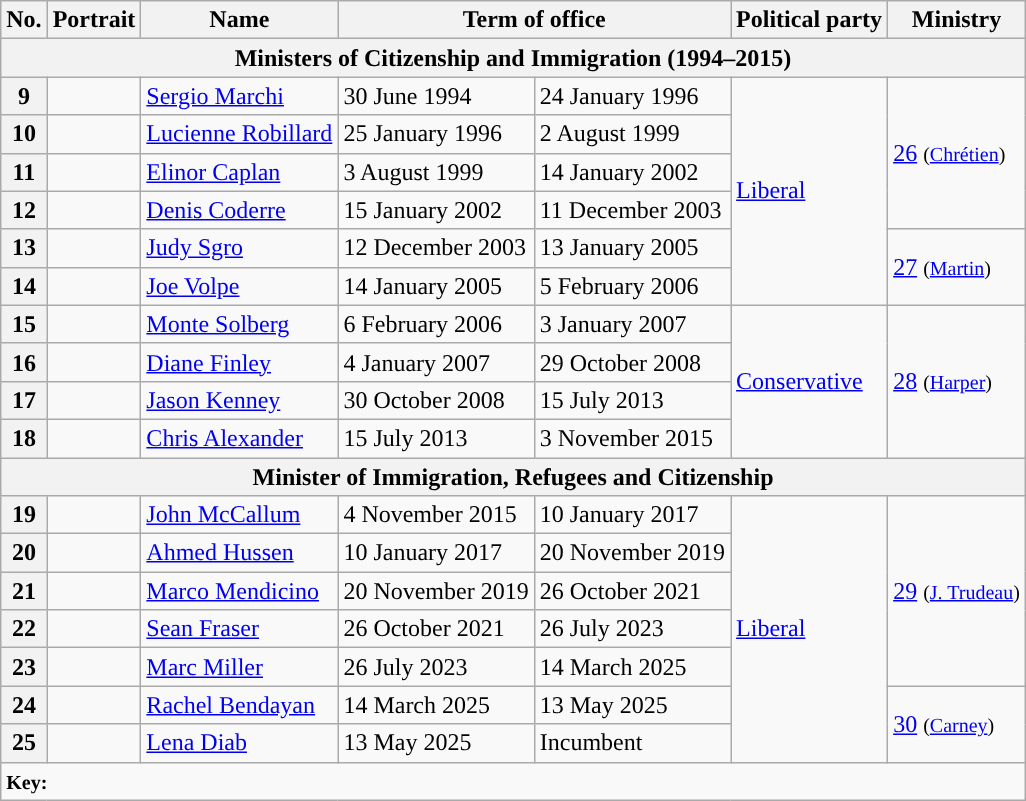<table class="wikitable">
<tr>
<th>No.</th>
<th>Portrait</th>
<th>Name</th>
<th colspan="2">Term of office</th>
<th>Political party</th>
<th>Ministry</th>
</tr>
<tr>
<th colspan="7">Ministers of Citizenship and Immigration (1994–2015)</th>
</tr>
<tr>
<th style="background:">9</th>
<td></td>
<td><a href='#'>Sergio Marchi</a></td>
<td>30 June 1994</td>
<td>24 January 1996</td>
<td rowspan="6"><a href='#'>Liberal</a></td>
<td rowspan="4"><a href='#'>26</a> <small>(<a href='#'>Chrétien</a>)</small></td>
</tr>
<tr>
<th style="background:">10</th>
<td></td>
<td><a href='#'>Lucienne Robillard</a></td>
<td>25 January 1996</td>
<td>2 August 1999</td>
</tr>
<tr>
<th style="background:">11</th>
<td></td>
<td><a href='#'>Elinor Caplan</a></td>
<td>3 August 1999</td>
<td>14 January 2002</td>
</tr>
<tr>
<th style="background:">12</th>
<td></td>
<td><a href='#'>Denis Coderre</a></td>
<td>15 January 2002</td>
<td>11 December 2003</td>
</tr>
<tr>
<th style="background:">13</th>
<td></td>
<td><a href='#'>Judy Sgro</a></td>
<td>12 December 2003</td>
<td>13 January 2005</td>
<td rowspan="2"><a href='#'>27</a> <small>(<a href='#'>Martin</a>)</small></td>
</tr>
<tr>
<th style="background:">14</th>
<td></td>
<td><a href='#'>Joe Volpe</a></td>
<td>14 January 2005</td>
<td>5 February 2006</td>
</tr>
<tr>
<th style="background:">15</th>
<td></td>
<td><a href='#'>Monte Solberg</a></td>
<td>6 February 2006</td>
<td>3 January 2007</td>
<td rowspan="4"><a href='#'>Conservative</a></td>
<td rowspan="4"><a href='#'>28</a> <small>(<a href='#'>Harper</a>)</small></td>
</tr>
<tr>
<th style="background:">16</th>
<td></td>
<td><a href='#'>Diane Finley</a></td>
<td>4 January 2007</td>
<td>29 October 2008</td>
</tr>
<tr>
<th style="background:">17</th>
<td></td>
<td><a href='#'>Jason Kenney</a></td>
<td>30 October 2008</td>
<td>15 July 2013</td>
</tr>
<tr>
<th style="background:">18</th>
<td></td>
<td><a href='#'>Chris Alexander</a></td>
<td>15 July 2013</td>
<td>3 November 2015</td>
</tr>
<tr>
<th colspan="7">Minister of Immigration, Refugees and Citizenship</th>
</tr>
<tr>
<th style="background:">19</th>
<td></td>
<td><a href='#'>John McCallum</a></td>
<td>4 November 2015</td>
<td>10 January 2017</td>
<td rowspan="7"><a href='#'>Liberal</a></td>
<td rowspan="5"><a href='#'>29</a> <small>(<a href='#'>J. Trudeau</a>)</small></td>
</tr>
<tr>
<th style="background:">20</th>
<td></td>
<td><a href='#'>Ahmed Hussen</a></td>
<td>10 January 2017</td>
<td>20 November 2019</td>
</tr>
<tr>
<th style="background:">21</th>
<td></td>
<td><a href='#'>Marco Mendicino</a></td>
<td>20 November 2019</td>
<td>26 October 2021</td>
</tr>
<tr>
<th style="background:">22</th>
<td></td>
<td><a href='#'>Sean Fraser</a></td>
<td>26 October 2021</td>
<td>26 July 2023</td>
</tr>
<tr>
<th style="background:">23</th>
<td></td>
<td><a href='#'>Marc Miller</a></td>
<td>26 July 2023</td>
<td>14 March 2025</td>
</tr>
<tr>
<th style="background:">24</th>
<td></td>
<td><a href='#'>Rachel Bendayan</a></td>
<td>14 March 2025</td>
<td>13 May 2025</td>
<td rowspan="2"><a href='#'>30</a> <small>(<a href='#'>Carney</a>)</small></td>
</tr>
<tr>
<th style="background:">25</th>
<td></td>
<td><a href='#'>Lena Diab</a></td>
<td>13 May 2025</td>
<td>Incumbent</td>
</tr>
<tr>
<td colspan="7"><strong><small>Key:</small></strong><small></small></td>
</tr>
</table>
